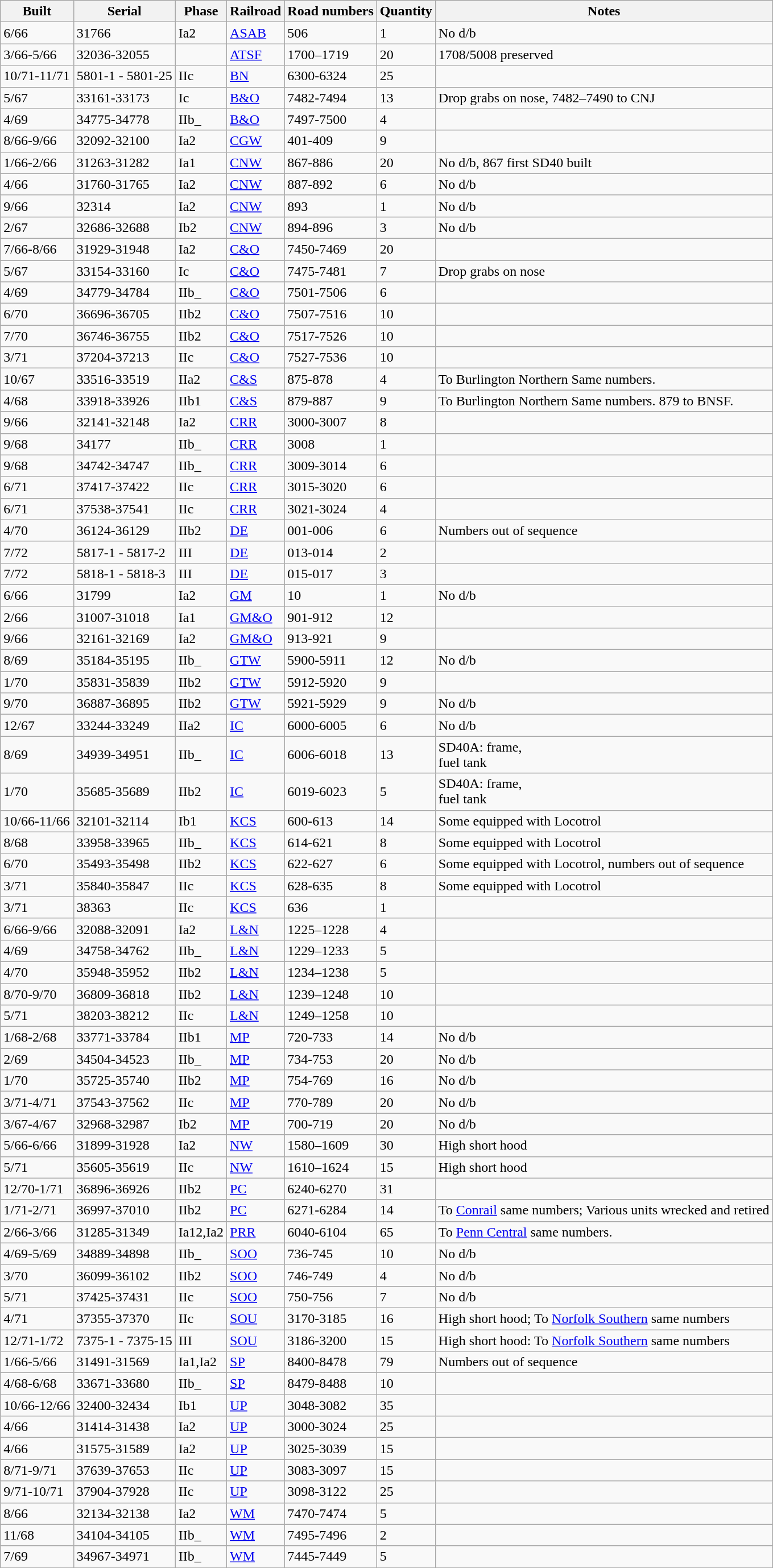<table class="wikitable mw-collapsible mw-collapsed">
<tr>
<th>Built</th>
<th>Serial</th>
<th>Phase</th>
<th>Railroad</th>
<th>Road numbers</th>
<th>Quantity</th>
<th>Notes</th>
</tr>
<tr>
<td>6/66</td>
<td>31766</td>
<td>Ia2</td>
<td><a href='#'>ASAB</a></td>
<td>506</td>
<td>1</td>
<td>No d/b</td>
</tr>
<tr>
<td>3/66-5/66</td>
<td>32036-32055</td>
<td></td>
<td><a href='#'>ATSF</a></td>
<td>1700–1719</td>
<td>20</td>
<td>1708/5008 preserved</td>
</tr>
<tr>
<td>10/71-11/71</td>
<td>5801-1 - 5801-25</td>
<td>IIc</td>
<td><a href='#'>BN</a></td>
<td>6300-6324</td>
<td>25</td>
<td></td>
</tr>
<tr>
<td>5/67</td>
<td>33161-33173</td>
<td>Ic</td>
<td><a href='#'>B&O</a></td>
<td>7482-7494</td>
<td>13</td>
<td>Drop grabs on nose, 7482–7490 to CNJ</td>
</tr>
<tr>
<td>4/69</td>
<td>34775-34778</td>
<td>IIb_</td>
<td><a href='#'>B&O</a></td>
<td>7497-7500</td>
<td>4</td>
<td></td>
</tr>
<tr>
<td>8/66-9/66</td>
<td>32092-32100</td>
<td>Ia2</td>
<td><a href='#'>CGW</a></td>
<td>401-409</td>
<td>9</td>
<td></td>
</tr>
<tr>
<td>1/66-2/66</td>
<td>31263-31282</td>
<td>Ia1</td>
<td><a href='#'>CNW</a></td>
<td>867-886</td>
<td>20</td>
<td>No d/b, 867 first SD40 built</td>
</tr>
<tr>
<td>4/66</td>
<td>31760-31765</td>
<td>Ia2</td>
<td><a href='#'>CNW</a></td>
<td>887-892</td>
<td>6</td>
<td>No d/b</td>
</tr>
<tr>
<td>9/66</td>
<td>32314</td>
<td>Ia2</td>
<td><a href='#'>CNW</a></td>
<td>893</td>
<td>1</td>
<td>No d/b</td>
</tr>
<tr>
<td>2/67</td>
<td>32686-32688</td>
<td>Ib2</td>
<td><a href='#'>CNW</a></td>
<td>894-896</td>
<td>3</td>
<td>No d/b</td>
</tr>
<tr>
<td>7/66-8/66</td>
<td>31929-31948</td>
<td>Ia2</td>
<td><a href='#'>C&O</a></td>
<td>7450-7469</td>
<td>20</td>
<td></td>
</tr>
<tr>
<td>5/67</td>
<td>33154-33160</td>
<td>Ic</td>
<td><a href='#'>C&O</a></td>
<td>7475-7481</td>
<td>7</td>
<td>Drop grabs on nose</td>
</tr>
<tr>
<td>4/69</td>
<td>34779-34784</td>
<td>IIb_</td>
<td><a href='#'>C&O</a></td>
<td>7501-7506</td>
<td>6</td>
<td></td>
</tr>
<tr>
<td>6/70</td>
<td>36696-36705</td>
<td>IIb2</td>
<td><a href='#'>C&O</a></td>
<td>7507-7516</td>
<td>10</td>
<td></td>
</tr>
<tr>
<td>7/70</td>
<td>36746-36755</td>
<td>IIb2</td>
<td><a href='#'>C&O</a></td>
<td>7517-7526</td>
<td>10</td>
<td></td>
</tr>
<tr>
<td>3/71</td>
<td>37204-37213</td>
<td>IIc</td>
<td><a href='#'>C&O</a></td>
<td>7527-7536</td>
<td>10</td>
<td></td>
</tr>
<tr>
<td>10/67</td>
<td>33516-33519</td>
<td>IIa2</td>
<td><a href='#'>C&S</a></td>
<td>875-878</td>
<td>4</td>
<td>To Burlington Northern Same numbers.</td>
</tr>
<tr>
<td>4/68</td>
<td>33918-33926</td>
<td>IIb1</td>
<td><a href='#'>C&S</a></td>
<td>879-887</td>
<td>9</td>
<td>To Burlington Northern Same numbers. 879 to BNSF.</td>
</tr>
<tr>
<td>9/66</td>
<td>32141-32148</td>
<td>Ia2</td>
<td><a href='#'>CRR</a></td>
<td>3000-3007</td>
<td>8</td>
<td></td>
</tr>
<tr>
<td>9/68</td>
<td>34177</td>
<td>IIb_</td>
<td><a href='#'>CRR</a></td>
<td>3008</td>
<td>1</td>
<td></td>
</tr>
<tr>
<td>9/68</td>
<td>34742-34747</td>
<td>IIb_</td>
<td><a href='#'>CRR</a></td>
<td>3009-3014</td>
<td>6</td>
<td></td>
</tr>
<tr>
<td>6/71</td>
<td>37417-37422</td>
<td>IIc</td>
<td><a href='#'>CRR</a></td>
<td>3015-3020</td>
<td>6</td>
<td></td>
</tr>
<tr>
<td>6/71</td>
<td>37538-37541</td>
<td>IIc</td>
<td><a href='#'>CRR</a></td>
<td>3021-3024</td>
<td>4</td>
<td></td>
</tr>
<tr>
<td>4/70</td>
<td>36124-36129</td>
<td>IIb2</td>
<td><a href='#'>DE</a></td>
<td>001-006</td>
<td>6</td>
<td>Numbers out of sequence</td>
</tr>
<tr>
<td>7/72</td>
<td>5817-1 - 5817-2</td>
<td>III</td>
<td><a href='#'>DE</a></td>
<td>013-014</td>
<td>2</td>
<td></td>
</tr>
<tr>
<td>7/72</td>
<td>5818-1 - 5818-3</td>
<td>III</td>
<td><a href='#'>DE</a></td>
<td>015-017</td>
<td>3</td>
<td></td>
</tr>
<tr>
<td>6/66</td>
<td>31799</td>
<td>Ia2</td>
<td><a href='#'>GM</a></td>
<td>10</td>
<td>1</td>
<td>No d/b</td>
</tr>
<tr>
<td>2/66</td>
<td>31007-31018</td>
<td>Ia1</td>
<td><a href='#'>GM&O</a></td>
<td>901-912</td>
<td>12</td>
<td></td>
</tr>
<tr>
<td>9/66</td>
<td>32161-32169</td>
<td>Ia2</td>
<td><a href='#'>GM&O</a></td>
<td>913-921</td>
<td>9</td>
<td></td>
</tr>
<tr>
<td>8/69</td>
<td>35184-35195</td>
<td>IIb_</td>
<td><a href='#'>GTW</a></td>
<td>5900-5911</td>
<td>12</td>
<td>No d/b</td>
</tr>
<tr>
<td>1/70</td>
<td>35831-35839</td>
<td>IIb2</td>
<td><a href='#'>GTW</a></td>
<td>5912-5920</td>
<td>9</td>
<td></td>
</tr>
<tr>
<td>9/70</td>
<td>36887-36895</td>
<td>IIb2</td>
<td><a href='#'>GTW</a></td>
<td>5921-5929</td>
<td>9</td>
<td>No d/b</td>
</tr>
<tr>
<td>12/67</td>
<td>33244-33249</td>
<td>IIa2</td>
<td><a href='#'>IC</a></td>
<td>6000-6005</td>
<td>6</td>
<td>No d/b</td>
</tr>
<tr>
<td>8/69</td>
<td>34939-34951</td>
<td>IIb_</td>
<td><a href='#'>IC</a></td>
<td>6006-6018</td>
<td>13</td>
<td>SD40A:  frame,<br>  fuel tank</td>
</tr>
<tr>
<td>1/70</td>
<td>35685-35689</td>
<td>IIb2</td>
<td><a href='#'>IC</a></td>
<td>6019-6023</td>
<td>5</td>
<td>SD40A:  frame,<br> fuel tank</td>
</tr>
<tr>
<td>10/66-11/66</td>
<td>32101-32114</td>
<td>Ib1</td>
<td><a href='#'>KCS</a></td>
<td>600-613</td>
<td>14</td>
<td>Some equipped with Locotrol</td>
</tr>
<tr>
<td>8/68</td>
<td>33958-33965</td>
<td>IIb_</td>
<td><a href='#'>KCS</a></td>
<td>614-621</td>
<td>8</td>
<td>Some equipped with Locotrol</td>
</tr>
<tr>
<td>6/70</td>
<td>35493-35498</td>
<td>IIb2</td>
<td><a href='#'>KCS</a></td>
<td>622-627</td>
<td>6</td>
<td>Some equipped with Locotrol, numbers out of sequence</td>
</tr>
<tr>
<td>3/71</td>
<td>35840-35847</td>
<td>IIc</td>
<td><a href='#'>KCS</a></td>
<td>628-635</td>
<td>8</td>
<td>Some equipped with Locotrol</td>
</tr>
<tr>
<td>3/71</td>
<td>38363</td>
<td>IIc</td>
<td><a href='#'>KCS</a></td>
<td>636</td>
<td>1</td>
<td></td>
</tr>
<tr>
<td>6/66-9/66</td>
<td>32088-32091</td>
<td>Ia2</td>
<td><a href='#'>L&N</a></td>
<td>1225–1228</td>
<td>4</td>
<td></td>
</tr>
<tr>
<td>4/69</td>
<td>34758-34762</td>
<td>IIb_</td>
<td><a href='#'>L&N</a></td>
<td>1229–1233</td>
<td>5</td>
<td></td>
</tr>
<tr>
<td>4/70</td>
<td>35948-35952</td>
<td>IIb2</td>
<td><a href='#'>L&N</a></td>
<td>1234–1238</td>
<td>5</td>
<td></td>
</tr>
<tr>
<td>8/70-9/70</td>
<td>36809-36818</td>
<td>IIb2</td>
<td><a href='#'>L&N</a></td>
<td>1239–1248</td>
<td>10</td>
<td></td>
</tr>
<tr>
<td>5/71</td>
<td>38203-38212</td>
<td>IIc</td>
<td><a href='#'>L&N</a></td>
<td>1249–1258</td>
<td>10</td>
<td></td>
</tr>
<tr>
<td>1/68-2/68</td>
<td>33771-33784</td>
<td>IIb1</td>
<td><a href='#'>MP</a></td>
<td>720-733</td>
<td>14</td>
<td>No d/b</td>
</tr>
<tr>
<td>2/69</td>
<td>34504-34523</td>
<td>IIb_</td>
<td><a href='#'>MP</a></td>
<td>734-753</td>
<td>20</td>
<td>No d/b</td>
</tr>
<tr>
<td>1/70</td>
<td>35725-35740</td>
<td>IIb2</td>
<td><a href='#'>MP</a></td>
<td>754-769</td>
<td>16</td>
<td>No d/b</td>
</tr>
<tr>
<td>3/71-4/71</td>
<td>37543-37562</td>
<td>IIc</td>
<td><a href='#'>MP</a></td>
<td>770-789</td>
<td>20</td>
<td>No d/b</td>
</tr>
<tr>
<td>3/67-4/67</td>
<td>32968-32987</td>
<td>Ib2</td>
<td><a href='#'>MP</a></td>
<td>700-719</td>
<td>20</td>
<td>No d/b</td>
</tr>
<tr>
<td>5/66-6/66</td>
<td>31899-31928</td>
<td>Ia2</td>
<td><a href='#'>NW</a></td>
<td>1580–1609</td>
<td>30</td>
<td>High short hood</td>
</tr>
<tr>
<td>5/71</td>
<td>35605-35619</td>
<td>IIc</td>
<td><a href='#'>NW</a></td>
<td>1610–1624</td>
<td>15</td>
<td>High short hood</td>
</tr>
<tr>
<td>12/70-1/71</td>
<td>36896-36926</td>
<td>IIb2</td>
<td><a href='#'>PC</a></td>
<td>6240-6270</td>
<td>31</td>
<td></td>
</tr>
<tr>
<td>1/71-2/71</td>
<td>36997-37010</td>
<td>IIb2</td>
<td><a href='#'>PC</a></td>
<td>6271-6284</td>
<td>14</td>
<td>To <a href='#'>Conrail</a> same numbers; Various units wrecked and retired</td>
</tr>
<tr>
<td>2/66-3/66</td>
<td>31285-31349</td>
<td>Ia12,Ia2</td>
<td><a href='#'>PRR</a></td>
<td>6040-6104</td>
<td>65</td>
<td>To <a href='#'>Penn Central</a> same numbers.</td>
</tr>
<tr>
<td>4/69-5/69</td>
<td>34889-34898</td>
<td>IIb_</td>
<td><a href='#'>SOO</a></td>
<td>736-745</td>
<td>10</td>
<td>No d/b</td>
</tr>
<tr>
<td>3/70</td>
<td>36099-36102</td>
<td>IIb2</td>
<td><a href='#'>SOO</a></td>
<td>746-749</td>
<td>4</td>
<td>No d/b</td>
</tr>
<tr>
<td>5/71</td>
<td>37425-37431</td>
<td>IIc</td>
<td><a href='#'>SOO</a></td>
<td>750-756</td>
<td>7</td>
<td>No d/b</td>
</tr>
<tr>
<td>4/71</td>
<td>37355-37370</td>
<td>IIc</td>
<td><a href='#'>SOU</a></td>
<td>3170-3185</td>
<td>16</td>
<td>High short hood; To <a href='#'>Norfolk Southern</a> same numbers</td>
</tr>
<tr>
<td>12/71-1/72</td>
<td>7375-1 - 7375-15</td>
<td>III</td>
<td><a href='#'>SOU</a></td>
<td>3186-3200</td>
<td>15</td>
<td>High short hood: To <a href='#'>Norfolk Southern</a> same numbers</td>
</tr>
<tr>
<td>1/66-5/66</td>
<td>31491-31569</td>
<td>Ia1,Ia2</td>
<td><a href='#'>SP</a></td>
<td>8400-8478</td>
<td>79</td>
<td>Numbers out of sequence</td>
</tr>
<tr>
<td>4/68-6/68</td>
<td>33671-33680</td>
<td>IIb_</td>
<td><a href='#'>SP</a></td>
<td>8479-8488</td>
<td>10</td>
<td></td>
</tr>
<tr>
<td>10/66-12/66</td>
<td>32400-32434</td>
<td>Ib1</td>
<td><a href='#'>UP</a></td>
<td>3048-3082</td>
<td>35</td>
<td></td>
</tr>
<tr>
<td>4/66</td>
<td>31414-31438</td>
<td>Ia2</td>
<td><a href='#'>UP</a></td>
<td>3000-3024</td>
<td>25</td>
<td></td>
</tr>
<tr>
<td>4/66</td>
<td>31575-31589</td>
<td>Ia2</td>
<td><a href='#'>UP</a></td>
<td>3025-3039</td>
<td>15</td>
<td></td>
</tr>
<tr>
<td>8/71-9/71</td>
<td>37639-37653</td>
<td>IIc</td>
<td><a href='#'>UP</a></td>
<td>3083-3097</td>
<td>15</td>
<td></td>
</tr>
<tr>
<td>9/71-10/71</td>
<td>37904-37928</td>
<td>IIc</td>
<td><a href='#'>UP</a></td>
<td>3098-3122</td>
<td>25</td>
<td></td>
</tr>
<tr>
<td>8/66</td>
<td>32134-32138</td>
<td>Ia2</td>
<td><a href='#'>WM</a></td>
<td>7470-7474</td>
<td>5</td>
<td></td>
</tr>
<tr>
<td>11/68</td>
<td>34104-34105</td>
<td>IIb_</td>
<td><a href='#'>WM</a></td>
<td>7495-7496</td>
<td>2</td>
<td></td>
</tr>
<tr>
<td>7/69</td>
<td>34967-34971</td>
<td>IIb_</td>
<td><a href='#'>WM</a></td>
<td>7445-7449</td>
<td>5</td>
<td></td>
</tr>
<tr>
</tr>
</table>
